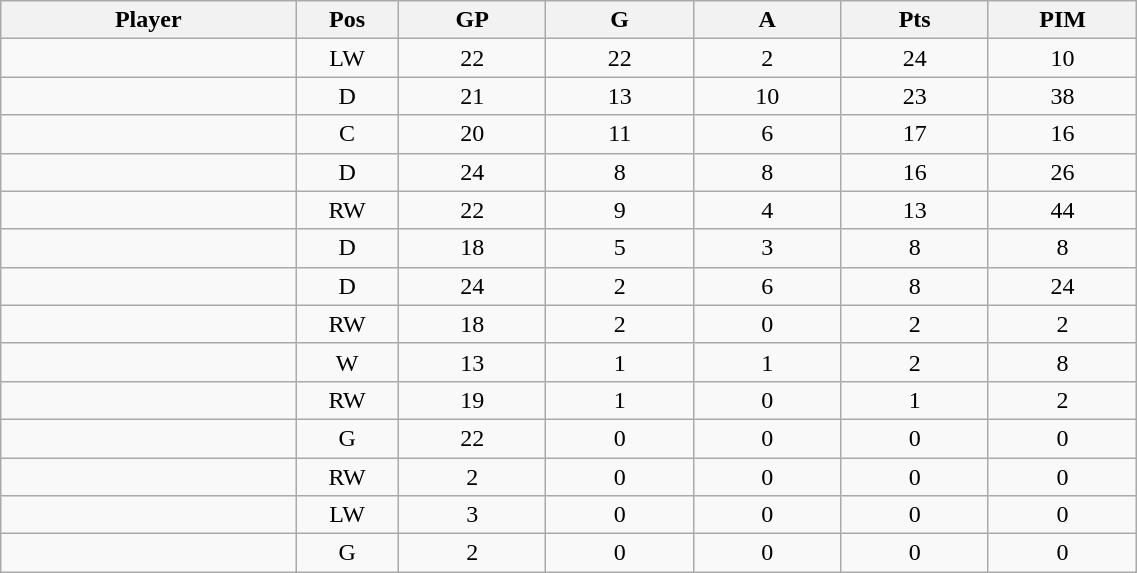<table class="wikitable sortable" width="60%">
<tr ALIGN="center">
<th bgcolor="#DDDDFF" width="10%">Player</th>
<th bgcolor="#DDDDFF" width="3%" title="Position">Pos</th>
<th bgcolor="#DDDDFF" width="5%" title="Games played">GP</th>
<th bgcolor="#DDDDFF" width="5%" title="Goals">G</th>
<th bgcolor="#DDDDFF" width="5%" title="Assists">A</th>
<th bgcolor="#DDDDFF" width="5%" title="Points">Pts</th>
<th bgcolor="#DDDDFF" width="5%" title="Penalties in Minutes">PIM</th>
</tr>
<tr align="center">
<td align="right"></td>
<td>LW</td>
<td>22</td>
<td>22</td>
<td>2</td>
<td>24</td>
<td>10</td>
</tr>
<tr align="center">
<td align="right"></td>
<td>D</td>
<td>21</td>
<td>13</td>
<td>10</td>
<td>23</td>
<td>38</td>
</tr>
<tr align="center">
<td align="right"></td>
<td>C</td>
<td>20</td>
<td>11</td>
<td>6</td>
<td>17</td>
<td>16</td>
</tr>
<tr align="center">
<td align="right"></td>
<td>D</td>
<td>24</td>
<td>8</td>
<td>8</td>
<td>16</td>
<td>26</td>
</tr>
<tr align="center">
<td align="right"></td>
<td>RW</td>
<td>22</td>
<td>9</td>
<td>4</td>
<td>13</td>
<td>44</td>
</tr>
<tr align="center">
<td align="right"></td>
<td>D</td>
<td>18</td>
<td>5</td>
<td>3</td>
<td>8</td>
<td>8</td>
</tr>
<tr align="center">
<td align="right"></td>
<td>D</td>
<td>24</td>
<td>2</td>
<td>6</td>
<td>8</td>
<td>24</td>
</tr>
<tr align="center">
<td align="right"></td>
<td>RW</td>
<td>18</td>
<td>2</td>
<td>0</td>
<td>2</td>
<td>2</td>
</tr>
<tr align="center">
<td align="right"></td>
<td>W</td>
<td>13</td>
<td>1</td>
<td>1</td>
<td>2</td>
<td>8</td>
</tr>
<tr align="center">
<td align="right"></td>
<td>RW</td>
<td>19</td>
<td>1</td>
<td>0</td>
<td>1</td>
<td>2</td>
</tr>
<tr align="center">
<td align="right"></td>
<td>G</td>
<td>22</td>
<td>0</td>
<td>0</td>
<td>0</td>
<td>0</td>
</tr>
<tr align="center">
<td align="right"></td>
<td>RW</td>
<td>2</td>
<td>0</td>
<td>0</td>
<td>0</td>
<td>0</td>
</tr>
<tr align="center">
<td align="right"></td>
<td>LW</td>
<td>3</td>
<td>0</td>
<td>0</td>
<td>0</td>
<td>0</td>
</tr>
<tr align="center">
<td align="right"></td>
<td>G</td>
<td>2</td>
<td>0</td>
<td>0</td>
<td>0</td>
<td>0</td>
</tr>
</table>
